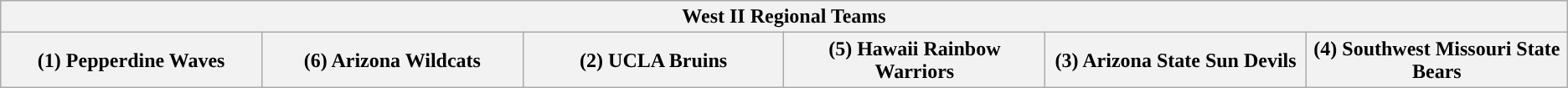<table class="wikitable">
<tr>
<th colspan=6>West II Regional Teams</th>
</tr>
<tr>
<th style="width: 10%; ">(1) Pepperdine Waves</th>
<th style="width: 10%; ">(6) Arizona Wildcats</th>
<th style="width: 10%; ">(2) UCLA Bruins</th>
<th style="width: 10%; ">(5) Hawaii Rainbow Warriors</th>
<th style="width: 10%; ">(3) Arizona State Sun Devils</th>
<th style="width: 10%; ">(4) Southwest Missouri State Bears</th>
</tr>
</table>
